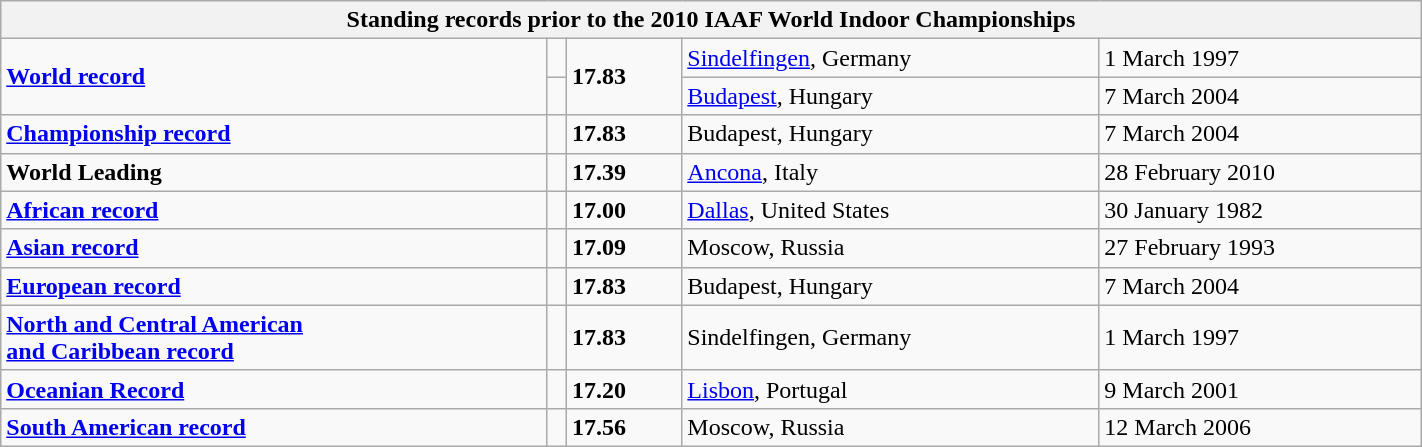<table class="wikitable" width=75%>
<tr>
<th colspan="5">Standing records prior to the 2010 IAAF World Indoor Championships</th>
</tr>
<tr>
<td rowspan=2><strong><a href='#'>World record</a></strong></td>
<td></td>
<td rowspan=2><strong>17.83</strong></td>
<td><a href='#'>Sindelfingen</a>, Germany</td>
<td>1 March 1997</td>
</tr>
<tr>
<td></td>
<td><a href='#'>Budapest</a>, Hungary</td>
<td>7 March 2004</td>
</tr>
<tr>
<td><strong><a href='#'>Championship record</a></strong></td>
<td></td>
<td><strong>17.83</strong></td>
<td>Budapest, Hungary</td>
<td>7 March 2004</td>
</tr>
<tr>
<td><strong>World Leading</strong></td>
<td></td>
<td><strong>17.39</strong></td>
<td><a href='#'>Ancona</a>, Italy</td>
<td>28 February 2010</td>
</tr>
<tr>
<td><strong><a href='#'>African record</a></strong></td>
<td></td>
<td><strong>17.00</strong></td>
<td><a href='#'>Dallas</a>, United States</td>
<td>30 January 1982</td>
</tr>
<tr>
<td><strong><a href='#'>Asian record</a></strong></td>
<td></td>
<td><strong>17.09</strong></td>
<td>Moscow, Russia</td>
<td>27 February 1993</td>
</tr>
<tr>
<td><strong><a href='#'>European record</a></strong></td>
<td></td>
<td><strong>17.83</strong></td>
<td>Budapest, Hungary</td>
<td>7 March 2004</td>
</tr>
<tr>
<td><strong><a href='#'>North and Central American <br>and Caribbean record</a></strong></td>
<td></td>
<td><strong>17.83</strong></td>
<td>Sindelfingen, Germany</td>
<td>1 March 1997</td>
</tr>
<tr>
<td><strong><a href='#'>Oceanian Record</a></strong></td>
<td></td>
<td><strong>17.20</strong></td>
<td><a href='#'>Lisbon</a>, Portugal</td>
<td>9 March 2001</td>
</tr>
<tr>
<td><strong><a href='#'>South American record</a></strong></td>
<td></td>
<td><strong>17.56</strong></td>
<td>Moscow, Russia</td>
<td>12 March 2006</td>
</tr>
</table>
